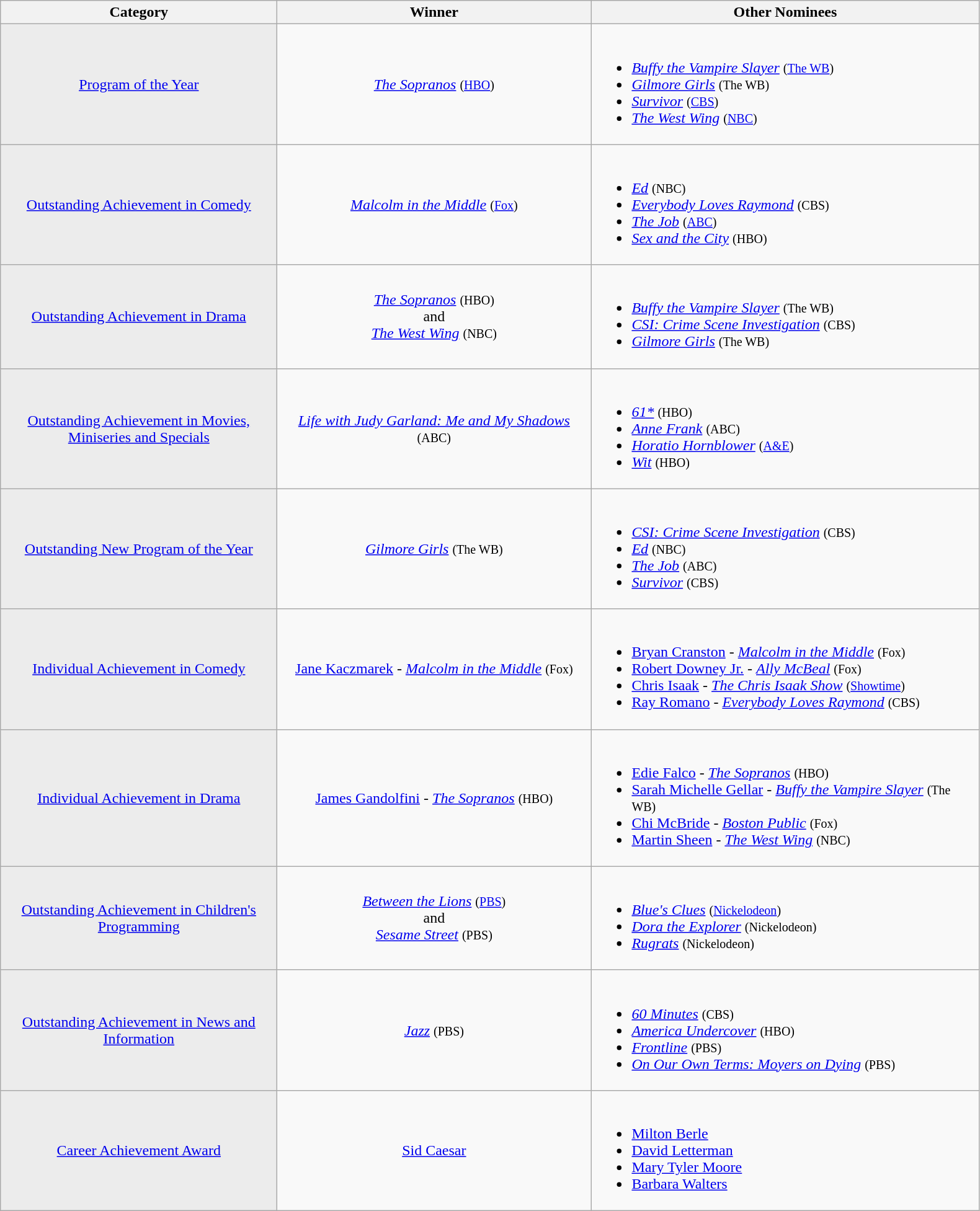<table class="wikitable">
<tr>
<th width="290">Category</th>
<th width="330">Winner</th>
<th width="410">Other Nominees</th>
</tr>
<tr>
<td align="center" style="background: #ececec; color: grey; vertical-align: middle; text-align: center;" class="table-na"><a href='#'>Program of the Year</a></td>
<td align="center"><em><a href='#'>The Sopranos</a></em> <small>(<a href='#'>HBO</a>)</small></td>
<td><br><ul><li><em><a href='#'>Buffy the Vampire Slayer</a></em> <small>(<a href='#'>The WB</a>)</small></li><li><em><a href='#'>Gilmore Girls</a></em> <small>(The WB)</small></li><li><em><a href='#'>Survivor</a></em> <small>(<a href='#'>CBS</a>)</small></li><li><em><a href='#'>The West Wing</a></em> <small>(<a href='#'>NBC</a>)</small></li></ul></td>
</tr>
<tr>
<td align="center" style="background: #ececec; color: grey; vertical-align: middle; text-align: center;" class="table-na"><a href='#'>Outstanding Achievement in Comedy</a></td>
<td align="center"><em><a href='#'>Malcolm in the Middle</a></em> <small>(<a href='#'>Fox</a>)</small></td>
<td><br><ul><li><em><a href='#'>Ed</a></em> <small>(NBC)</small></li><li><em><a href='#'>Everybody Loves Raymond</a></em> <small>(CBS)</small></li><li><em><a href='#'>The Job</a></em> <small>(<a href='#'>ABC</a>)</small></li><li><em><a href='#'>Sex and the City</a></em> <small>(HBO)</small></li></ul></td>
</tr>
<tr>
<td align="center" style="background: #ececec; color: grey; vertical-align: middle; text-align: center;" class="table-na"><a href='#'>Outstanding Achievement in Drama</a></td>
<td align="center"><em><a href='#'>The Sopranos</a></em> <small>(HBO)</small><br>and<br><em><a href='#'>The West Wing</a></em> <small>(NBC)</small></td>
<td><br><ul><li><em><a href='#'>Buffy the Vampire Slayer</a></em> <small>(The WB)</small></li><li><em><a href='#'>CSI: Crime Scene Investigation</a></em> <small>(CBS)</small></li><li><em><a href='#'>Gilmore Girls</a></em> <small>(The WB)</small></li></ul></td>
</tr>
<tr>
<td align="center" style="background: #ececec; color: grey; vertical-align: middle; text-align: center;" class="table-na"><a href='#'>Outstanding Achievement in Movies, Miniseries and Specials</a></td>
<td align="center"><em><a href='#'>Life with Judy Garland: Me and My Shadows</a></em> <small>(ABC)</small></td>
<td><br><ul><li><em><a href='#'>61*</a></em> <small>(HBO)</small></li><li><em><a href='#'>Anne Frank</a></em> <small>(ABC)</small></li><li><em><a href='#'>Horatio Hornblower</a></em> <small>(<a href='#'>A&E</a>)</small></li><li><em><a href='#'>Wit</a></em> <small>(HBO)</small></li></ul></td>
</tr>
<tr>
<td align="center" style="background: #ececec; color: grey; vertical-align: middle; text-align: center;" class="table-na"><a href='#'>Outstanding New Program of the Year</a></td>
<td align="center"><em><a href='#'>Gilmore Girls</a></em> <small>(The WB)</small></td>
<td><br><ul><li><em><a href='#'>CSI: Crime Scene Investigation</a></em> <small>(CBS)</small></li><li><em><a href='#'>Ed</a></em> <small>(NBC)</small></li><li><em><a href='#'>The Job</a></em> <small>(ABC)</small></li><li><em><a href='#'>Survivor</a></em> <small>(CBS)</small></li></ul></td>
</tr>
<tr>
<td align="center" style="background: #ececec; color: grey; vertical-align: middle; text-align: center;" class="table-na"><a href='#'>Individual Achievement in Comedy</a></td>
<td align="center"><a href='#'>Jane Kaczmarek</a> - <em><a href='#'>Malcolm in the Middle</a></em> <small>(Fox)</small></td>
<td><br><ul><li><a href='#'>Bryan Cranston</a> - <em><a href='#'>Malcolm in the Middle</a></em> <small>(Fox)</small></li><li><a href='#'>Robert Downey Jr.</a> - <em><a href='#'>Ally McBeal</a></em> <small>(Fox)</small></li><li><a href='#'>Chris Isaak</a> - <em><a href='#'>The Chris Isaak Show</a></em> <small>(<a href='#'>Showtime</a>)</small></li><li><a href='#'>Ray Romano</a> - <em><a href='#'>Everybody Loves Raymond</a></em> <small>(CBS)</small></li></ul></td>
</tr>
<tr>
<td align="center" style="background: #ececec; color: grey; vertical-align: middle; text-align: center;" class="table-na"><a href='#'>Individual Achievement in Drama</a></td>
<td align="center"><a href='#'>James Gandolfini</a> - <em><a href='#'>The Sopranos</a></em> <small>(HBO)</small></td>
<td><br><ul><li><a href='#'>Edie Falco</a> - <em><a href='#'>The Sopranos</a></em> <small>(HBO)</small></li><li><a href='#'>Sarah Michelle Gellar</a> - <em><a href='#'>Buffy the Vampire Slayer</a></em> <small>(The WB)</small></li><li><a href='#'>Chi McBride</a> - <em><a href='#'>Boston Public</a></em> <small>(Fox)</small></li><li><a href='#'>Martin Sheen</a> - <em><a href='#'>The West Wing</a></em> <small>(NBC)</small></li></ul></td>
</tr>
<tr>
<td align="center" style="background: #ececec; color: grey; vertical-align: middle; text-align: center;" class="table-na"><a href='#'>Outstanding Achievement in Children's Programming</a></td>
<td align="center"><em><a href='#'>Between the Lions</a></em> <small>(<a href='#'>PBS</a>)</small><br>and<br><em><a href='#'>Sesame Street</a></em> <small>(PBS)</small></td>
<td><br><ul><li><em><a href='#'>Blue's Clues</a></em> <small>(<a href='#'>Nickelodeon</a>)</small></li><li><em><a href='#'>Dora the Explorer</a></em> <small>(Nickelodeon)</small></li><li><em><a href='#'>Rugrats</a></em> <small>(Nickelodeon)</small></li></ul></td>
</tr>
<tr>
<td align="center" style="background: #ececec; color: grey; vertical-align: middle; text-align: center;" class="table-na"><a href='#'>Outstanding Achievement in News and Information</a></td>
<td align="center"><em><a href='#'>Jazz</a></em> <small>(PBS)</small></td>
<td><br><ul><li><em><a href='#'>60 Minutes</a></em> <small>(CBS)</small></li><li><em><a href='#'>America Undercover</a></em> <small>(HBO)</small></li><li><em><a href='#'>Frontline</a></em> <small>(PBS)</small></li><li><em><a href='#'>On Our Own Terms: Moyers on Dying</a></em> <small>(PBS)</small></li></ul></td>
</tr>
<tr>
<td align="center" style="background: #ececec; color: grey; vertical-align: middle; text-align: center;" class="table-na"><a href='#'>Career Achievement Award</a></td>
<td align="center"><a href='#'>Sid Caesar</a></td>
<td><br><ul><li><a href='#'>Milton Berle</a></li><li><a href='#'>David Letterman</a></li><li><a href='#'>Mary Tyler Moore</a></li><li><a href='#'>Barbara Walters</a></li></ul></td>
</tr>
</table>
